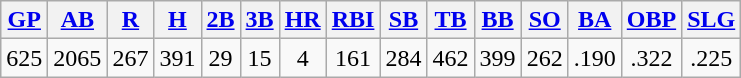<table class="wikitable">
<tr>
<th><a href='#'>GP</a></th>
<th><a href='#'>AB</a></th>
<th><a href='#'>R</a></th>
<th><a href='#'>H</a></th>
<th><a href='#'>2B</a></th>
<th><a href='#'>3B</a></th>
<th><a href='#'>HR</a></th>
<th><a href='#'>RBI</a></th>
<th><a href='#'>SB</a></th>
<th><a href='#'>TB</a></th>
<th><a href='#'>BB</a></th>
<th><a href='#'>SO</a></th>
<th><a href='#'>BA</a></th>
<th><a href='#'>OBP</a></th>
<th><a href='#'>SLG</a></th>
</tr>
<tr align=center>
<td>625</td>
<td>2065</td>
<td>267</td>
<td>391</td>
<td>29</td>
<td>15</td>
<td>4</td>
<td>161</td>
<td>284</td>
<td>462</td>
<td>399</td>
<td>262</td>
<td>.190</td>
<td>.322</td>
<td>.225</td>
</tr>
</table>
